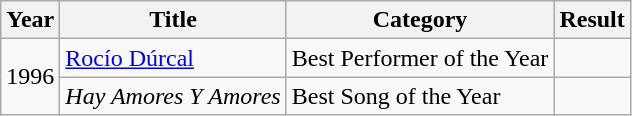<table class="wikitable">
<tr>
<th>Year</th>
<th>Title</th>
<th>Category</th>
<th>Result</th>
</tr>
<tr>
<td rowspan="2">1996</td>
<td><a href='#'>Rocío Dúrcal</a></td>
<td>Best Performer of the Year</td>
<td></td>
</tr>
<tr>
<td><em>Hay Amores Y Amores</em></td>
<td>Best Song of the Year</td>
<td></td>
</tr>
</table>
